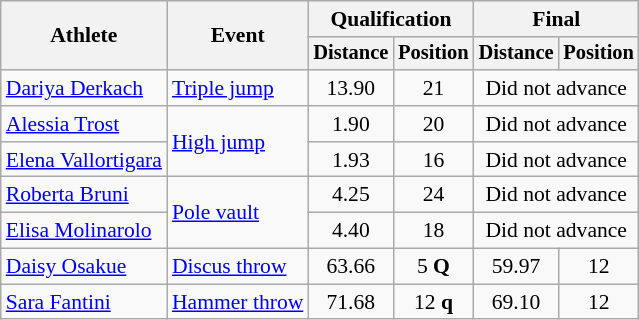<table class=wikitable style="font-size:90%">
<tr>
<th rowspan="2">Athlete</th>
<th rowspan="2">Event</th>
<th colspan="2">Qualification</th>
<th colspan="2">Final</th>
</tr>
<tr style="font-size:95%">
<th>Distance</th>
<th>Position</th>
<th>Distance</th>
<th>Position</th>
</tr>
<tr align=center>
<td align="left"><a href='#'>Dariya Derkach</a></td>
<td align="left"><a href='#'>Triple jump</a></td>
<td>13.90</td>
<td>21</td>
<td colspan=2>Did not advance</td>
</tr>
<tr align=center>
<td align="left"><a href='#'>Alessia Trost</a></td>
<td align="left" rowspan=2><a href='#'>High jump</a></td>
<td>1.90</td>
<td>20</td>
<td colspan=2>Did not advance</td>
</tr>
<tr align=center>
<td align="left"><a href='#'>Elena Vallortigara</a></td>
<td>1.93</td>
<td>16</td>
<td colspan=2>Did not advance</td>
</tr>
<tr align=center>
<td align="left"><a href='#'>Roberta Bruni</a></td>
<td align="left" rowspan=2><a href='#'>Pole vault</a></td>
<td>4.25</td>
<td>24</td>
<td colspan=2>Did not advance</td>
</tr>
<tr align=center>
<td align="left"><a href='#'>Elisa Molinarolo</a></td>
<td>4.40</td>
<td>18</td>
<td colspan=2>Did not advance</td>
</tr>
<tr align=center>
<td align="left"><a href='#'>Daisy Osakue</a></td>
<td align="left"><a href='#'>Discus throw</a></td>
<td>63.66</td>
<td>5 <strong>Q</strong></td>
<td>59.97</td>
<td>12</td>
</tr>
<tr align=center>
<td align="left"><a href='#'>Sara Fantini</a></td>
<td align="left"><a href='#'>Hammer throw</a></td>
<td>71.68</td>
<td>12 <strong>q</strong></td>
<td>69.10</td>
<td>12</td>
</tr>
</table>
